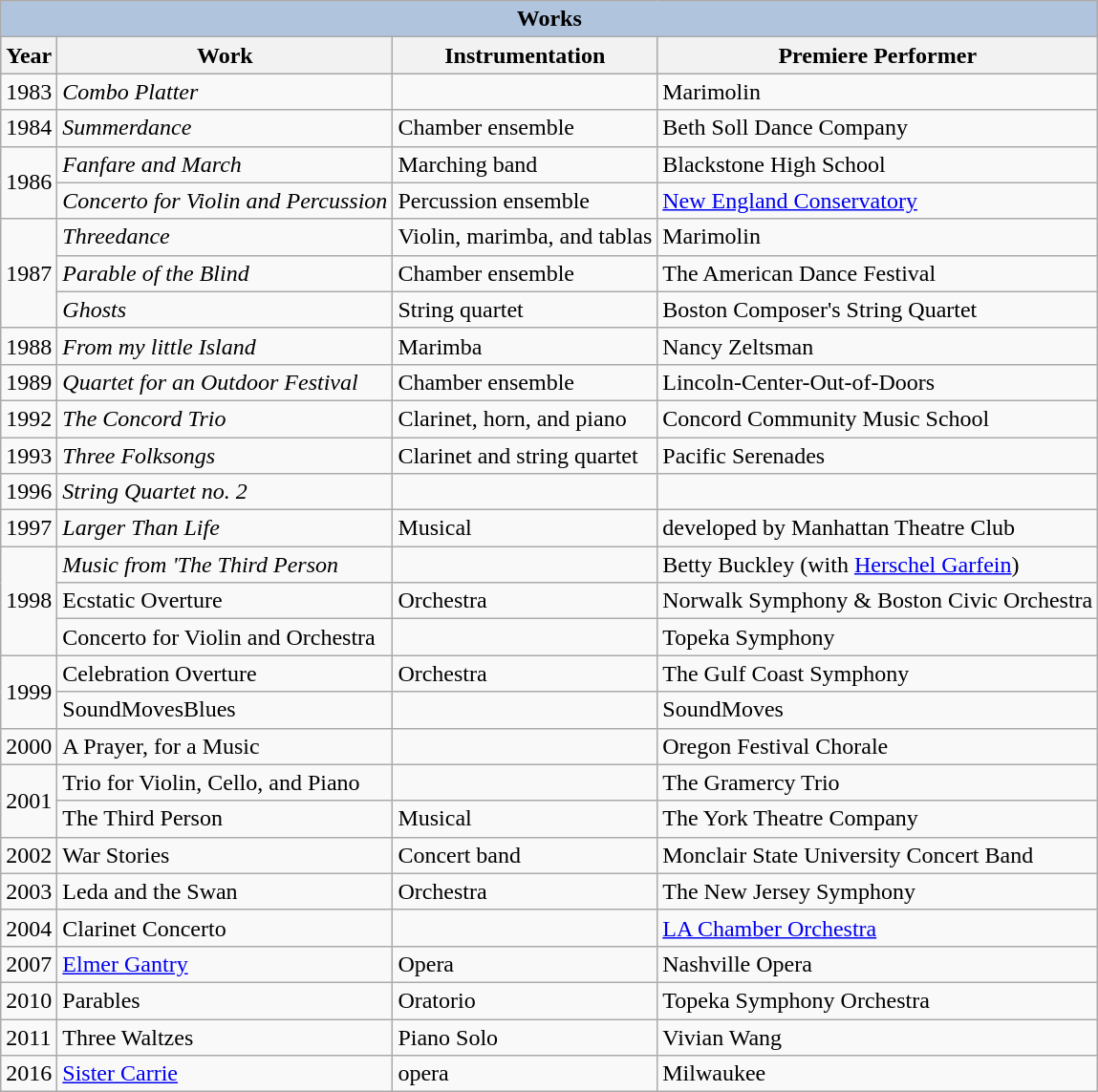<table class="wikitable">
<tr style="background:#ccc; text-align:center;">
<th colspan="4" style="background: LightSteelBlue;">Works</th>
</tr>
<tr style="background:#ccc; text-align:center;">
<th style="text-align:center;">Year</th>
<th>Work</th>
<th>Instrumentation</th>
<th>Premiere Performer</th>
</tr>
<tr>
<td>1983</td>
<td><em>Combo Platter</em></td>
<td></td>
<td>Marimolin</td>
</tr>
<tr>
<td>1984</td>
<td><em>Summerdance</em></td>
<td>Chamber ensemble</td>
<td>Beth Soll Dance Company</td>
</tr>
<tr>
<td rowspan="2">1986</td>
<td><em>Fanfare and March</em></td>
<td>Marching band</td>
<td>Blackstone High School</td>
</tr>
<tr>
<td><em>Concerto for Violin and Percussion</em></td>
<td>Percussion ensemble</td>
<td><a href='#'>New England Conservatory</a></td>
</tr>
<tr>
<td rowspan="3">1987</td>
<td><em>Threedance</em></td>
<td>Violin, marimba, and tablas</td>
<td>Marimolin</td>
</tr>
<tr>
<td><em>Parable of the Blind</em></td>
<td>Chamber ensemble</td>
<td>The American Dance Festival</td>
</tr>
<tr>
<td><em>Ghosts</em></td>
<td>String quartet</td>
<td>Boston Composer's String Quartet</td>
</tr>
<tr>
<td>1988</td>
<td><em>From my little Island</em></td>
<td>Marimba</td>
<td>Nancy Zeltsman</td>
</tr>
<tr>
<td>1989</td>
<td><em>Quartet for an Outdoor Festival</em></td>
<td>Chamber ensemble</td>
<td>Lincoln-Center-Out-of-Doors</td>
</tr>
<tr>
<td>1992</td>
<td><em>The Concord Trio</em></td>
<td>Clarinet, horn, and piano</td>
<td>Concord Community Music School</td>
</tr>
<tr>
<td>1993</td>
<td><em>Three Folksongs</em></td>
<td>Clarinet and string quartet</td>
<td>Pacific Serenades</td>
</tr>
<tr>
<td>1996</td>
<td><em>String Quartet no. 2</em></td>
<td></td>
<td></td>
</tr>
<tr>
<td>1997</td>
<td><em>Larger Than Life</em></td>
<td>Musical</td>
<td>developed by Manhattan Theatre Club</td>
</tr>
<tr>
<td rowspan="3">1998</td>
<td><em>Music from 'The Third Person<strong></td>
<td></td>
<td>Betty Buckley (with <a href='#'>Herschel Garfein</a>)</td>
</tr>
<tr>
<td></em>Ecstatic Overture<em></td>
<td>Orchestra</td>
<td>Norwalk Symphony & Boston Civic Orchestra</td>
</tr>
<tr>
<td></em>Concerto for Violin and Orchestra<em></td>
<td></td>
<td>Topeka Symphony</td>
</tr>
<tr>
<td rowspan="2">1999</td>
<td></em>Celebration Overture<em></td>
<td>Orchestra</td>
<td>The Gulf Coast Symphony</td>
</tr>
<tr>
<td></em>SoundMovesBlues<em></td>
<td></td>
<td>SoundMoves</td>
</tr>
<tr>
<td>2000</td>
<td></em>A Prayer, for a Music<em></td>
<td></td>
<td>Oregon Festival Chorale</td>
</tr>
<tr>
<td rowspan="2">2001</td>
<td></em>Trio for Violin, Cello, and Piano<em></td>
<td></td>
<td>The Gramercy Trio</td>
</tr>
<tr>
<td></em>The Third Person<em></td>
<td>Musical</td>
<td>The York Theatre Company</td>
</tr>
<tr>
<td>2002</td>
<td></em>War Stories<em></td>
<td>Concert band</td>
<td>Monclair State University Concert Band</td>
</tr>
<tr>
<td>2003</td>
<td></em>Leda and the Swan<em></td>
<td>Orchestra</td>
<td>The New Jersey Symphony</td>
</tr>
<tr>
<td>2004</td>
<td></em>Clarinet Concerto<em></td>
<td></td>
<td><a href='#'>LA Chamber Orchestra</a></td>
</tr>
<tr>
<td>2007</td>
<td></em><a href='#'>Elmer Gantry</a><em></td>
<td>Opera</td>
<td>Nashville Opera</td>
</tr>
<tr>
<td>2010</td>
<td></em>Parables<em></td>
<td>Oratorio</td>
<td>Topeka Symphony Orchestra</td>
</tr>
<tr>
<td>2011</td>
<td></em>Three Waltzes<em></td>
<td>Piano Solo</td>
<td>Vivian Wang</td>
</tr>
<tr>
<td>2016</td>
<td></em><a href='#'>Sister Carrie</a><em></td>
<td>opera</td>
<td>Milwaukee</td>
</tr>
</table>
